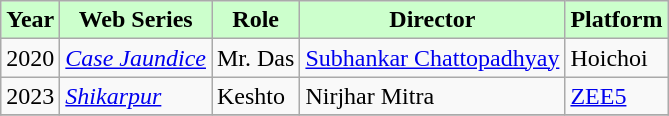<table class="wikitable">
<tr>
<th style="background:#cfc; text-align:center;"><strong>Year</strong></th>
<th style="background:#cfc; text-align:center;"><strong>Web Series</strong></th>
<th style="background:#cfc; text-align:center;"><strong>Role</strong></th>
<th style="background:#cfc; text-align:center;"><strong>Director</strong></th>
<th style="background:#cfc; text-align:center;"><strong>Platform</strong></th>
</tr>
<tr>
<td>2020</td>
<td scope=row><em><a href='#'>Case Jaundice</a></em></td>
<td>Mr. Das</td>
<td><a href='#'>Subhankar Chattopadhyay</a></td>
<td>Hoichoi</td>
</tr>
<tr>
<td>2023</td>
<td><em><a href='#'>Shikarpur</a></em></td>
<td>Keshto</td>
<td>Nirjhar Mitra</td>
<td><a href='#'>ZEE5</a></td>
</tr>
<tr>
</tr>
</table>
